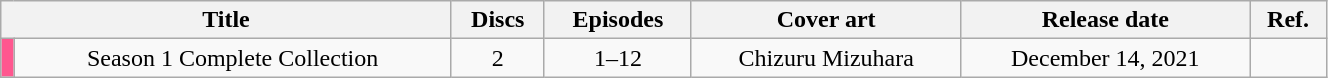<table class="wikitable" style="text-align: center; width: 70%;">
<tr>
<th colspan="2">Title</th>
<th>Discs</th>
<th>Episodes</th>
<th>Cover art</th>
<th>Release date</th>
<th>Ref.</th>
</tr>
<tr>
<td rowspan="1" width="1%" style="background: #FF578F;"></td>
<td>Season 1 Complete Collection</td>
<td>2</td>
<td>1–12</td>
<td>Chizuru Mizuhara</td>
<td>December 14, 2021</td>
<td></td>
</tr>
</table>
